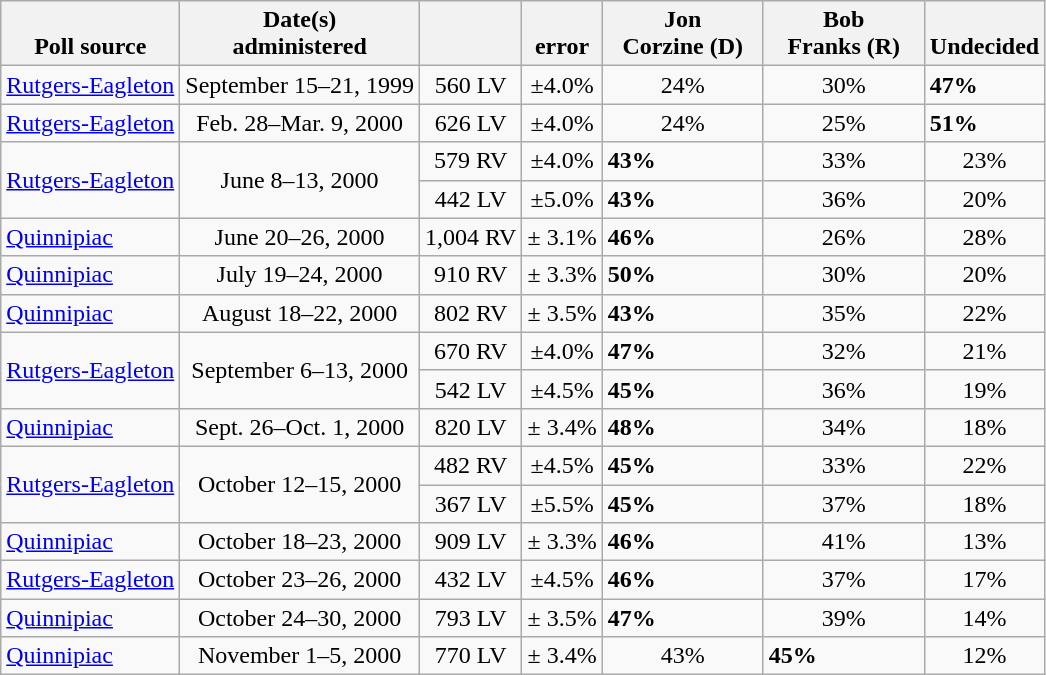<table class="wikitable">
<tr valign= bottom>
<th>Poll source</th>
<th>Date(s)<br>administered</th>
<th></th>
<th><br>error</th>
<th style="width:100px;">Jon<br>Corzine (D)</th>
<th style="width:100px;">Bob<br>Franks (R)</th>
<th>Undecided</th>
</tr>
<tr>
<td><a href='#'>Rutgers-Eagleton</a></td>
<td align=center>September 15–21, 1999</td>
<td align=center>560 LV</td>
<td align=center>±4.0%</td>
<td align=center>24%</td>
<td align=center>30%</td>
<td><strong>47%</strong></td>
</tr>
<tr>
<td><a href='#'>Rutgers-Eagleton</a></td>
<td align=center>Feb. 28–Mar. 9, 2000</td>
<td align=center>626 LV</td>
<td align=center>±4.0%</td>
<td align=center>24%</td>
<td align=center>25%</td>
<td><strong>51%</strong></td>
</tr>
<tr>
<td rowspan="2"><a href='#'>Rutgers-Eagleton</a></td>
<td rowspan="2" align=center>June 8–13, 2000</td>
<td align=center>579 RV</td>
<td align=center>±4.0%</td>
<td><strong>43%</strong></td>
<td align=center>33%</td>
<td align=center>23%</td>
</tr>
<tr>
<td align=center>442 LV</td>
<td align=center>±5.0%</td>
<td><strong>43%</strong></td>
<td align=center>36%</td>
<td align=center>20%</td>
</tr>
<tr>
<td><a href='#'>Quinnipiac</a></td>
<td align=center>June 20–26, 2000</td>
<td align=center>1,004 RV</td>
<td align=center>± 3.1%</td>
<td><strong>46%</strong></td>
<td align=center>26%</td>
<td align=center>28%</td>
</tr>
<tr>
<td><a href='#'>Quinnipiac</a></td>
<td align=center>July 19–24, 2000</td>
<td align=center>910 RV</td>
<td align=center>± 3.3%</td>
<td><strong>50%</strong></td>
<td align=center>30%</td>
<td align=center>20%</td>
</tr>
<tr>
<td><a href='#'>Quinnipiac</a></td>
<td align=center>August 18–22, 2000</td>
<td align=center>802 RV</td>
<td align=center>± 3.5%</td>
<td><strong>43%</strong></td>
<td align=center>35%</td>
<td align=center>22%</td>
</tr>
<tr>
<td rowspan="2"><a href='#'>Rutgers-Eagleton</a></td>
<td rowspan="2" align=center>September 6–13, 2000</td>
<td align=center>670 RV</td>
<td align=center>±4.0%</td>
<td><strong>47%</strong></td>
<td align=center>32%</td>
<td align=center>21%</td>
</tr>
<tr>
<td align=center>542 LV</td>
<td align=center>±4.5%</td>
<td><strong>45%</strong></td>
<td align=center>36%</td>
<td align=center>19%</td>
</tr>
<tr>
<td><a href='#'>Quinnipiac</a></td>
<td align=center>Sept. 26–Oct. 1, 2000</td>
<td align=center>820 LV</td>
<td align=center>± 3.4%</td>
<td><strong>48%</strong></td>
<td align=center>34%</td>
<td align=center>18%</td>
</tr>
<tr>
<td rowspan="2"><a href='#'>Rutgers-Eagleton</a></td>
<td rowspan="2" align=center>October 12–15, 2000</td>
<td align=center>482 RV</td>
<td align=center>±4.5%</td>
<td><strong>45%</strong></td>
<td align=center>33%</td>
<td align=center>22%</td>
</tr>
<tr>
<td align=center>367 LV</td>
<td align=center>±5.5%</td>
<td><strong>45%</strong></td>
<td align=center>37%</td>
<td align=center>18%</td>
</tr>
<tr>
<td><a href='#'>Quinnipiac</a></td>
<td align=center>October 18–23, 2000</td>
<td align=center>909 LV</td>
<td align=center>± 3.3%</td>
<td><strong>46%</strong></td>
<td align=center>41%</td>
<td align=center>13%</td>
</tr>
<tr>
<td><a href='#'>Rutgers-Eagleton</a></td>
<td align=center>October 23–26, 2000</td>
<td align=center>432 LV</td>
<td align=center>±4.5%</td>
<td><strong>46%</strong></td>
<td align=center>37%</td>
<td align=center>17%</td>
</tr>
<tr>
<td><a href='#'>Quinnipiac</a></td>
<td align=center>October 24–30, 2000</td>
<td align=center>793 LV</td>
<td align=center>± 3.5%</td>
<td><strong>47%</strong></td>
<td align=center>39%</td>
<td align=center>14%</td>
</tr>
<tr>
<td><a href='#'>Quinnipiac</a></td>
<td align=center>November 1–5, 2000</td>
<td align=center>770 LV</td>
<td align=center>± 3.4%</td>
<td align=center>43%</td>
<td><strong>45%</strong></td>
<td align=center>12%</td>
</tr>
</table>
